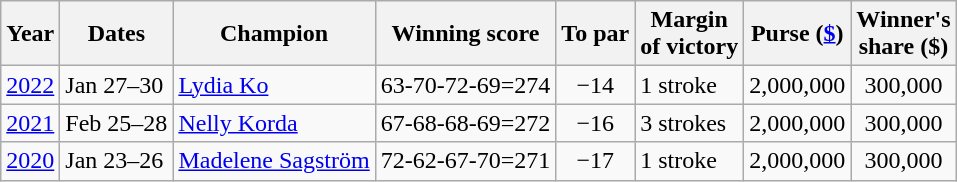<table class="wikitable">
<tr>
<th>Year</th>
<th>Dates</th>
<th>Champion</th>
<th>Winning score</th>
<th>To par</th>
<th>Margin<br>of victory</th>
<th>Purse (<a href='#'>$</a>)</th>
<th>Winner's<br>share ($)</th>
</tr>
<tr>
<td><a href='#'>2022</a></td>
<td>Jan 27–30</td>
<td> <a href='#'>Lydia Ko</a></td>
<td align=right>63-70-72-69=274</td>
<td align=center>−14</td>
<td>1 stroke</td>
<td align=center>2,000,000</td>
<td align=center>300,000</td>
</tr>
<tr>
<td><a href='#'>2021</a></td>
<td>Feb 25–28</td>
<td> <a href='#'>Nelly Korda</a></td>
<td align=right>67-68-68-69=272</td>
<td align=center>−16</td>
<td>3 strokes</td>
<td align=center>2,000,000</td>
<td align=center>300,000</td>
</tr>
<tr>
<td><a href='#'>2020</a></td>
<td>Jan 23–26</td>
<td> <a href='#'>Madelene Sagström</a></td>
<td align=right>72-62-67-70=271</td>
<td align=center>−17</td>
<td>1 stroke</td>
<td align=center>2,000,000</td>
<td align=center>300,000</td>
</tr>
</table>
